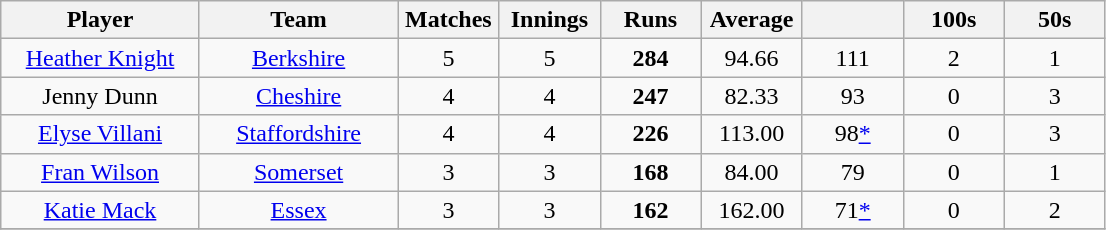<table class="wikitable" style="text-align:center;">
<tr>
<th width=125>Player</th>
<th width=125>Team</th>
<th width=60>Matches</th>
<th width=60>Innings</th>
<th width=60>Runs</th>
<th width=60>Average</th>
<th width=60></th>
<th width=60>100s</th>
<th width=60>50s</th>
</tr>
<tr>
<td><a href='#'>Heather Knight</a></td>
<td><a href='#'>Berkshire</a></td>
<td>5</td>
<td>5</td>
<td><strong>284</strong></td>
<td>94.66</td>
<td>111</td>
<td>2</td>
<td>1</td>
</tr>
<tr>
<td>Jenny Dunn</td>
<td><a href='#'>Cheshire</a></td>
<td>4</td>
<td>4</td>
<td><strong>247</strong></td>
<td>82.33</td>
<td>93</td>
<td>0</td>
<td>3</td>
</tr>
<tr>
<td><a href='#'>Elyse Villani</a></td>
<td><a href='#'>Staffordshire</a></td>
<td>4</td>
<td>4</td>
<td><strong>226</strong></td>
<td>113.00</td>
<td>98<a href='#'>*</a></td>
<td>0</td>
<td>3</td>
</tr>
<tr>
<td><a href='#'>Fran Wilson</a></td>
<td><a href='#'>Somerset</a></td>
<td>3</td>
<td>3</td>
<td><strong>168</strong></td>
<td>84.00</td>
<td>79</td>
<td>0</td>
<td>1</td>
</tr>
<tr>
<td><a href='#'>Katie Mack</a></td>
<td><a href='#'>Essex</a></td>
<td>3</td>
<td>3</td>
<td><strong>162</strong></td>
<td>162.00</td>
<td>71<a href='#'>*</a></td>
<td>0</td>
<td>2</td>
</tr>
<tr>
</tr>
</table>
